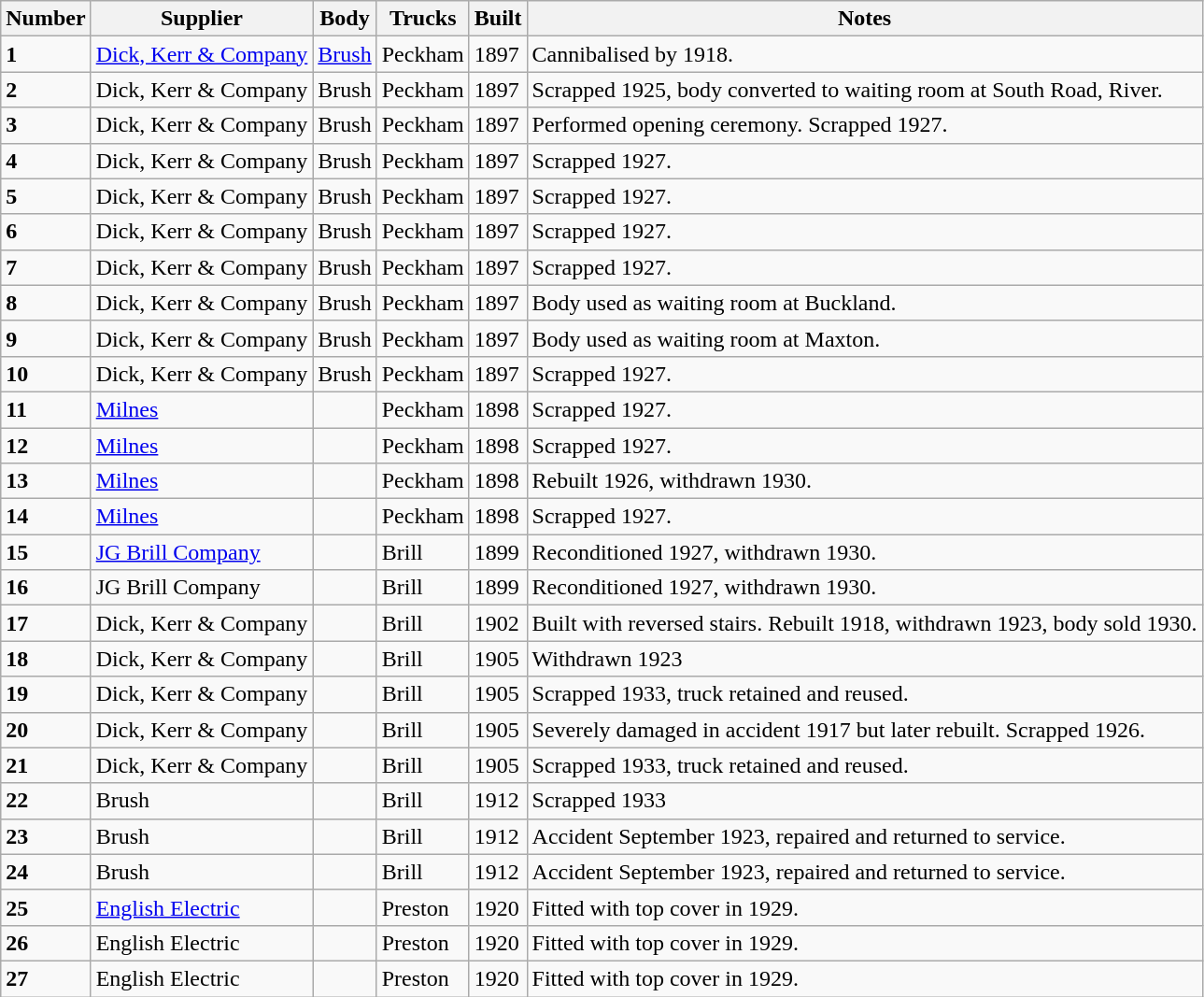<table class="wikitable">
<tr>
<th>Number</th>
<th>Supplier</th>
<th>Body</th>
<th>Trucks</th>
<th>Built</th>
<th>Notes</th>
</tr>
<tr>
<td><strong>1</strong></td>
<td><a href='#'>Dick, Kerr & Company</a></td>
<td><a href='#'>Brush</a></td>
<td>Peckham</td>
<td>1897</td>
<td>Cannibalised by 1918.</td>
</tr>
<tr>
<td><strong>2</strong></td>
<td>Dick, Kerr & Company</td>
<td>Brush</td>
<td>Peckham</td>
<td>1897</td>
<td>Scrapped 1925, body converted to waiting room at South Road, River.</td>
</tr>
<tr>
<td><strong>3</strong></td>
<td>Dick, Kerr & Company</td>
<td>Brush</td>
<td>Peckham</td>
<td>1897</td>
<td>Performed opening ceremony. Scrapped 1927.</td>
</tr>
<tr>
<td><strong>4</strong></td>
<td>Dick, Kerr & Company</td>
<td>Brush</td>
<td>Peckham</td>
<td>1897</td>
<td>Scrapped 1927.</td>
</tr>
<tr>
<td><strong>5</strong></td>
<td>Dick, Kerr & Company</td>
<td>Brush</td>
<td>Peckham</td>
<td>1897</td>
<td>Scrapped 1927.</td>
</tr>
<tr>
<td><strong>6</strong></td>
<td>Dick, Kerr & Company</td>
<td>Brush</td>
<td>Peckham</td>
<td>1897</td>
<td>Scrapped 1927.</td>
</tr>
<tr>
<td><strong>7</strong></td>
<td>Dick, Kerr & Company</td>
<td>Brush</td>
<td>Peckham</td>
<td>1897</td>
<td>Scrapped 1927.</td>
</tr>
<tr>
<td><strong>8</strong></td>
<td>Dick, Kerr & Company</td>
<td>Brush</td>
<td>Peckham</td>
<td>1897</td>
<td>Body used as waiting room at Buckland.</td>
</tr>
<tr>
<td><strong>9</strong></td>
<td>Dick, Kerr & Company</td>
<td>Brush</td>
<td>Peckham</td>
<td>1897</td>
<td>Body used as waiting room at Maxton.</td>
</tr>
<tr>
<td><strong>10</strong></td>
<td>Dick, Kerr & Company</td>
<td>Brush</td>
<td>Peckham</td>
<td>1897</td>
<td>Scrapped 1927.</td>
</tr>
<tr>
<td><strong>11</strong></td>
<td><a href='#'>Milnes</a></td>
<td></td>
<td>Peckham</td>
<td>1898</td>
<td>Scrapped 1927.</td>
</tr>
<tr>
<td><strong>12</strong></td>
<td><a href='#'>Milnes</a></td>
<td></td>
<td>Peckham</td>
<td>1898</td>
<td>Scrapped 1927.</td>
</tr>
<tr>
<td><strong>13</strong></td>
<td><a href='#'>Milnes</a></td>
<td></td>
<td>Peckham</td>
<td>1898</td>
<td>Rebuilt 1926, withdrawn 1930.</td>
</tr>
<tr>
<td><strong>14</strong></td>
<td><a href='#'>Milnes</a></td>
<td></td>
<td>Peckham</td>
<td>1898</td>
<td>Scrapped 1927.</td>
</tr>
<tr>
<td><strong>15</strong></td>
<td><a href='#'>JG Brill Company</a></td>
<td></td>
<td>Brill</td>
<td>1899</td>
<td>Reconditioned 1927, withdrawn 1930.</td>
</tr>
<tr>
<td><strong>16</strong></td>
<td>JG Brill Company</td>
<td></td>
<td>Brill</td>
<td>1899</td>
<td>Reconditioned 1927, withdrawn 1930.</td>
</tr>
<tr>
<td><strong>17</strong></td>
<td>Dick, Kerr & Company</td>
<td></td>
<td>Brill</td>
<td>1902</td>
<td>Built with reversed stairs. Rebuilt 1918, withdrawn 1923, body sold 1930.</td>
</tr>
<tr>
<td><strong>18</strong></td>
<td>Dick, Kerr & Company</td>
<td></td>
<td>Brill</td>
<td>1905</td>
<td>Withdrawn 1923</td>
</tr>
<tr>
<td><strong>19</strong></td>
<td>Dick, Kerr & Company</td>
<td></td>
<td>Brill</td>
<td>1905</td>
<td>Scrapped 1933, truck retained and reused.</td>
</tr>
<tr>
<td><strong>20</strong></td>
<td>Dick, Kerr & Company</td>
<td></td>
<td>Brill</td>
<td>1905</td>
<td>Severely damaged in accident 1917 but later rebuilt. Scrapped 1926.</td>
</tr>
<tr>
<td><strong>21</strong></td>
<td>Dick, Kerr & Company</td>
<td></td>
<td>Brill</td>
<td>1905</td>
<td>Scrapped 1933, truck retained and reused.</td>
</tr>
<tr>
<td><strong>22</strong></td>
<td>Brush</td>
<td></td>
<td>Brill</td>
<td>1912</td>
<td>Scrapped 1933</td>
</tr>
<tr>
<td><strong>23</strong></td>
<td>Brush</td>
<td></td>
<td>Brill</td>
<td>1912</td>
<td>Accident September 1923, repaired and returned to service.</td>
</tr>
<tr>
<td><strong>24</strong></td>
<td>Brush</td>
<td></td>
<td>Brill</td>
<td>1912</td>
<td>Accident September 1923, repaired and returned to service.</td>
</tr>
<tr>
<td><strong>25</strong></td>
<td><a href='#'>English Electric</a></td>
<td></td>
<td>Preston</td>
<td>1920</td>
<td>Fitted with top cover in 1929.</td>
</tr>
<tr>
<td><strong>26</strong></td>
<td>English Electric</td>
<td></td>
<td>Preston</td>
<td>1920</td>
<td>Fitted with top cover in 1929.</td>
</tr>
<tr>
<td><strong>27</strong></td>
<td>English Electric</td>
<td></td>
<td>Preston</td>
<td>1920</td>
<td>Fitted with top cover in 1929.</td>
</tr>
</table>
